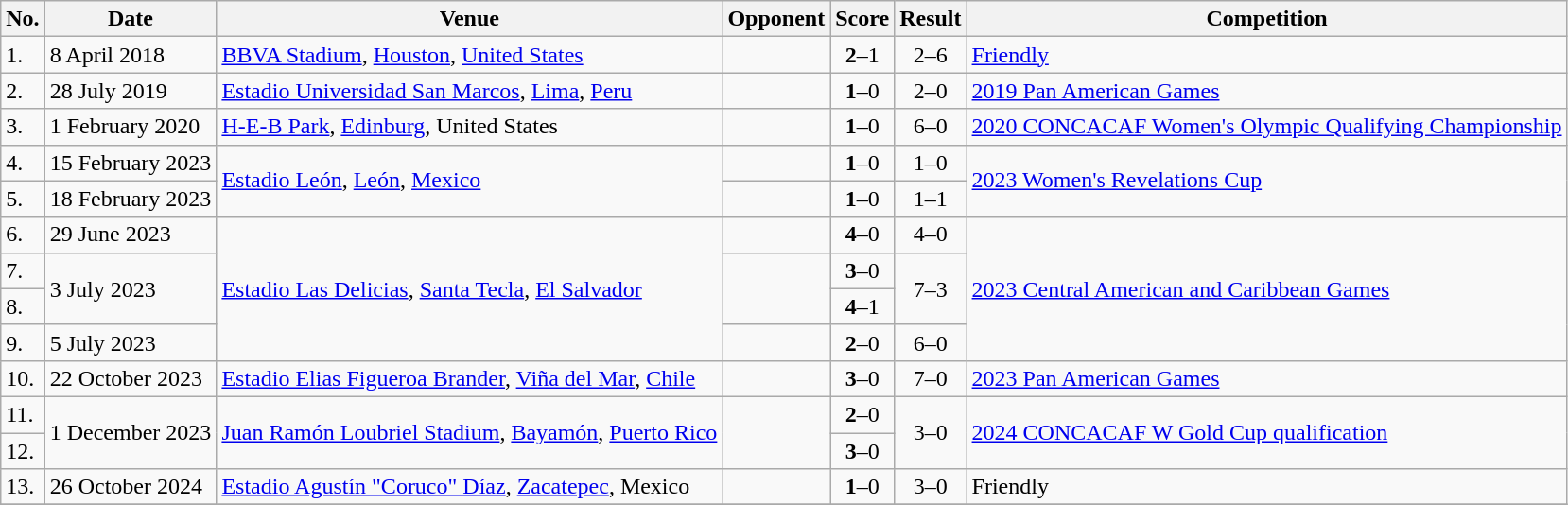<table class="wikitable">
<tr>
<th>No.</th>
<th>Date</th>
<th>Venue</th>
<th>Opponent</th>
<th>Score</th>
<th>Result</th>
<th>Competition</th>
</tr>
<tr>
<td>1.</td>
<td>8 April 2018</td>
<td><a href='#'>BBVA Stadium</a>, <a href='#'>Houston</a>, <a href='#'>United States</a></td>
<td></td>
<td align=center><strong>2</strong>–1</td>
<td align=center>2–6</td>
<td><a href='#'>Friendly</a></td>
</tr>
<tr>
<td>2.</td>
<td>28 July 2019</td>
<td><a href='#'>Estadio Universidad San Marcos</a>, <a href='#'>Lima</a>, <a href='#'>Peru</a></td>
<td></td>
<td align=center><strong>1</strong>–0</td>
<td align=center>2–0</td>
<td><a href='#'>2019 Pan American Games</a></td>
</tr>
<tr>
<td>3.</td>
<td>1 February 2020</td>
<td><a href='#'>H-E-B Park</a>, <a href='#'>Edinburg</a>, United States</td>
<td></td>
<td align=center><strong>1</strong>–0</td>
<td align=center>6–0</td>
<td><a href='#'>2020 CONCACAF Women's Olympic Qualifying Championship</a></td>
</tr>
<tr>
<td>4.</td>
<td>15 February 2023</td>
<td rowspan=2><a href='#'>Estadio León</a>, <a href='#'>León</a>, <a href='#'>Mexico</a></td>
<td></td>
<td align=center><strong>1</strong>–0</td>
<td align=center>1–0</td>
<td rowspan=2><a href='#'>2023 Women's Revelations Cup</a></td>
</tr>
<tr>
<td>5.</td>
<td>18 February 2023</td>
<td></td>
<td align=center><strong>1</strong>–0</td>
<td align=center>1–1</td>
</tr>
<tr>
<td>6.</td>
<td>29 June 2023</td>
<td rowspan=4><a href='#'>Estadio Las Delicias</a>, <a href='#'>Santa Tecla</a>, <a href='#'>El Salvador</a></td>
<td></td>
<td align=center><strong>4</strong>–0</td>
<td align=center>4–0</td>
<td rowspan=4><a href='#'>2023 Central American and Caribbean Games</a></td>
</tr>
<tr>
<td>7.</td>
<td rowspan=2>3 July 2023</td>
<td rowspan=2></td>
<td align=center><strong>3</strong>–0</td>
<td rowspan=2 align=center>7–3</td>
</tr>
<tr>
<td>8.</td>
<td align=center><strong>4</strong>–1</td>
</tr>
<tr>
<td>9.</td>
<td>5 July 2023</td>
<td></td>
<td align=center><strong>2</strong>–0</td>
<td align=center>6–0</td>
</tr>
<tr>
<td>10.</td>
<td>22 October 2023</td>
<td><a href='#'>Estadio Elias Figueroa Brander</a>, <a href='#'>Viña del Mar</a>, <a href='#'>Chile</a></td>
<td></td>
<td align=center><strong>3</strong>–0</td>
<td align=center>7–0</td>
<td><a href='#'>2023 Pan American Games</a></td>
</tr>
<tr>
<td>11.</td>
<td rowspan=2>1 December 2023</td>
<td rowspan=2><a href='#'>Juan Ramón Loubriel Stadium</a>, <a href='#'>Bayamón</a>, <a href='#'>Puerto Rico</a></td>
<td rowspan=2></td>
<td align=center><strong>2</strong>–0</td>
<td rowspan=2 align=center>3–0</td>
<td rowspan=2><a href='#'>2024 CONCACAF W Gold Cup qualification</a></td>
</tr>
<tr>
<td>12.</td>
<td align=center><strong>3</strong>–0</td>
</tr>
<tr>
<td>13.</td>
<td>26 October 2024</td>
<td><a href='#'>Estadio Agustín "Coruco" Díaz</a>, <a href='#'>Zacatepec</a>, Mexico</td>
<td></td>
<td align=center><strong>1</strong>–0</td>
<td align=center>3–0</td>
<td>Friendly</td>
</tr>
<tr>
</tr>
</table>
